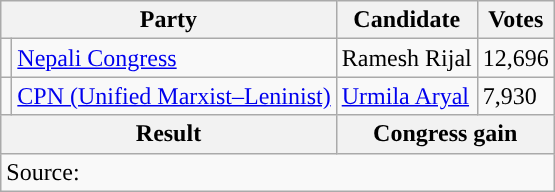<table class="wikitable">
<tr>
<th colspan="2">Party</th>
<th>Candidate</th>
<th>Votes</th>
</tr>
<tr>
<td style="background-color:"></td>
<td><a href='#'>Nepali Congress</a></td>
<td>Ramesh Rijal</td>
<td>12,696</td>
</tr>
<tr>
<td style="background-color:"></td>
<td><a href='#'>CPN (Unified Marxist–Leninist)</a></td>
<td><a href='#'>Urmila Aryal</a></td>
<td>7,930</td>
</tr>
<tr>
<th colspan="2">Result</th>
<th colspan="2">Congress gain</th>
</tr>
<tr>
<td colspan="4">Source: </td>
</tr>
</table>
